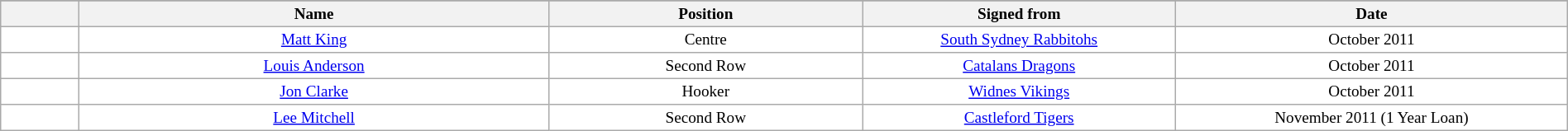<table class="wikitable sortable" width="100%" style="font-size:80%">
<tr bgcolor="#efefef">
</tr>
<tr bgcolor="#efefef">
<th width=5%></th>
<th width=30%>Name</th>
<th !width=30%>Position</th>
<th width=20%>Signed from</th>
<th width=25%>Date</th>
</tr>
<tr bgcolor=#FFFFFF>
<td align=center></td>
<td align=center><a href='#'>Matt King</a></td>
<td align=center>Centre</td>
<td align=center> <a href='#'>South Sydney Rabbitohs</a></td>
<td align=center>October 2011</td>
</tr>
<tr bgcolor=#FFFFFF>
<td align=center></td>
<td align=center><a href='#'>Louis Anderson</a></td>
<td align=center>Second Row</td>
<td align=center> <a href='#'>Catalans Dragons</a></td>
<td align=center>October 2011</td>
</tr>
<tr bgcolor=#FFFFFF>
<td align=center></td>
<td align=center><a href='#'>Jon Clarke</a></td>
<td align=center>Hooker</td>
<td align=center> <a href='#'>Widnes Vikings</a></td>
<td align=center>October 2011</td>
</tr>
<tr bgcolor=#FFFFFF>
<td align=center></td>
<td align=center><a href='#'>Lee Mitchell</a></td>
<td align=center>Second Row</td>
<td align=center> <a href='#'>Castleford Tigers</a></td>
<td align=center>November 2011 (1 Year Loan)</td>
</tr>
</table>
